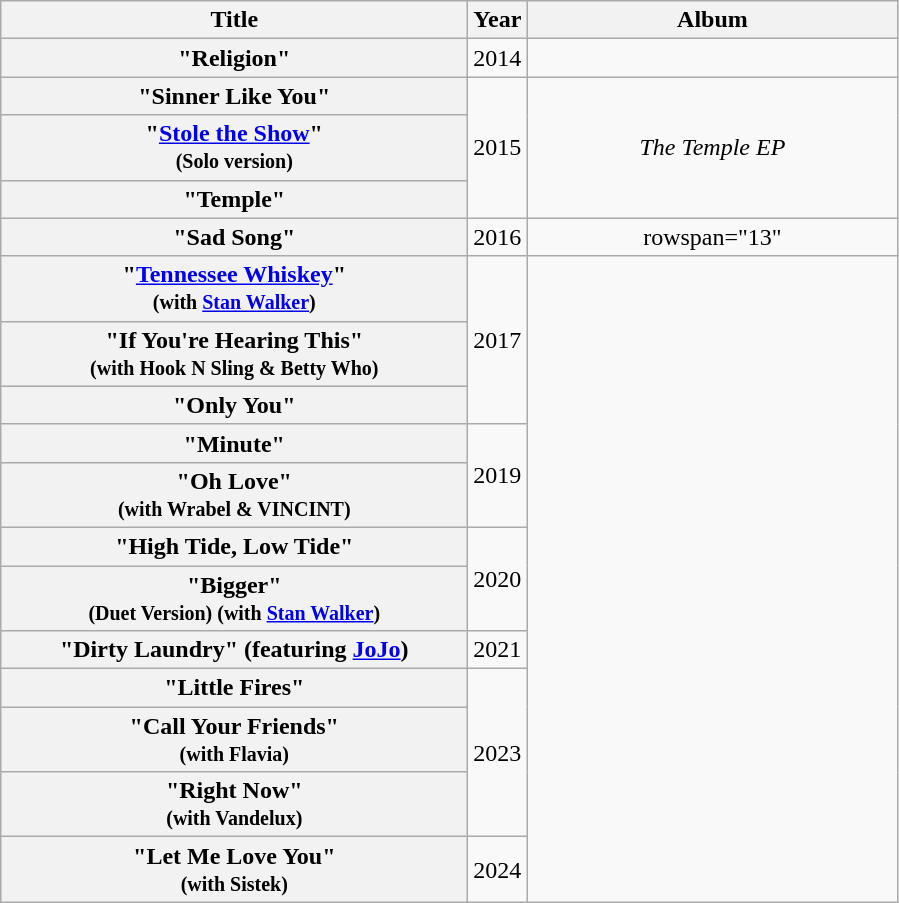<table class="wikitable plainrowheaders" style="text-align:center;" border="1">
<tr>
<th style="width:19em;">Title</th>
<th>Year</th>
<th style="width:15em;">Album</th>
</tr>
<tr>
<th scope="row">"Religion"</th>
<td>2014</td>
<td></td>
</tr>
<tr>
<th scope="row">"Sinner Like You"</th>
<td rowspan="3">2015</td>
<td rowspan="3"><em>The Temple EP</em></td>
</tr>
<tr>
<th scope="row">"<a href='#'>Stole the Show</a>"<br><small>(Solo version)</small></th>
</tr>
<tr>
<th scope="row">"Temple"</th>
</tr>
<tr>
<th scope="row">"Sad Song"</th>
<td>2016</td>
<td>rowspan="13" </td>
</tr>
<tr>
<th scope="row">"<a href='#'>Tennessee Whiskey</a>" <br><small>(with <a href='#'>Stan Walker</a>)</small></th>
<td rowspan="3">2017</td>
</tr>
<tr>
<th scope="row">"If You're Hearing This"<br><small>(with Hook N Sling & Betty Who)</small></th>
</tr>
<tr>
<th scope="row">"Only You"</th>
</tr>
<tr>
<th scope="row">"Minute"</th>
<td rowspan="2">2019</td>
</tr>
<tr>
<th scope="row">"Oh Love"<br><small>(with Wrabel & VINCINT)</small></th>
</tr>
<tr>
<th scope="row">"High Tide, Low Tide"</th>
<td rowspan="2">2020</td>
</tr>
<tr>
<th scope="row">"Bigger"<br><small>(Duet Version) (with <a href='#'>Stan Walker</a>)</small></th>
</tr>
<tr>
<th scope="row">"Dirty Laundry" (featuring <a href='#'>JoJo</a>)</th>
<td rowspan="1">2021</td>
</tr>
<tr>
<th scope="row">"Little Fires"</th>
<td rowspan="3">2023</td>
</tr>
<tr>
<th scope="row">"Call Your Friends" <br><small>(with Flavia)</small></th>
</tr>
<tr>
<th scope="row">"Right Now" <br><small>(with Vandelux)</small></th>
</tr>
<tr>
<th scope="row">"Let Me Love You" <br><small>(with Sistek)</small></th>
<td>2024</td>
</tr>
</table>
